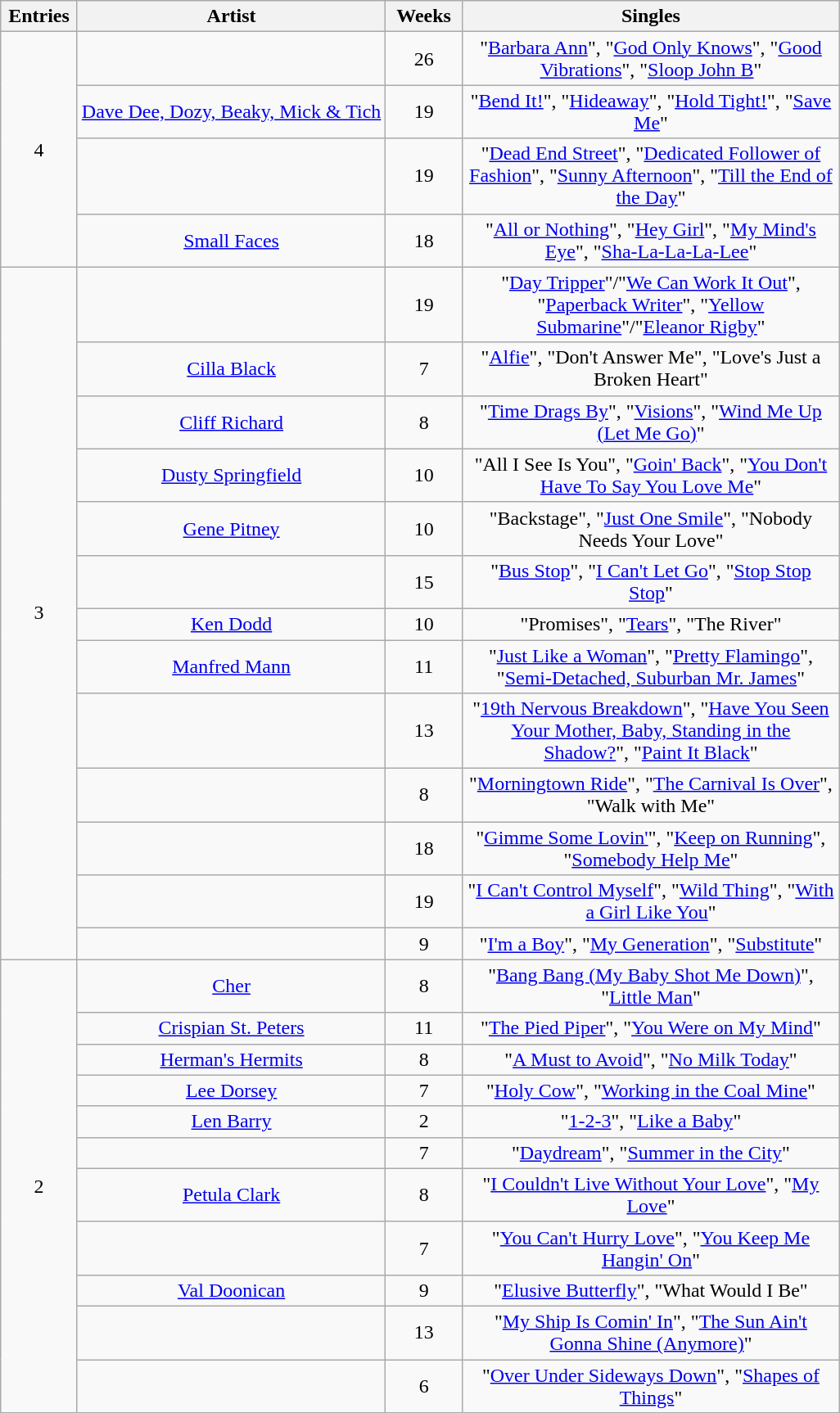<table class="wikitable sortable" style="text-align: center;">
<tr>
<th scope="col" style="width:55px;" data-sort-type="number">Entries</th>
<th scope="col" style="text-align:center;">Artist</th>
<th scope="col" style="width:55px;" data-sort-type="number">Weeks</th>
<th scope="col" style="width:300px;">Singles</th>
</tr>
<tr>
<td rowspan="4" style="text-align:center">4</td>
<td></td>
<td>26</td>
<td>"<a href='#'>Barbara Ann</a>", "<a href='#'>God Only Knows</a>", "<a href='#'>Good Vibrations</a>", "<a href='#'>Sloop John B</a>"</td>
</tr>
<tr>
<td><a href='#'>Dave Dee, Dozy, Beaky, Mick & Tich</a> </td>
<td>19</td>
<td>"<a href='#'>Bend It!</a>", "<a href='#'>Hideaway</a>", "<a href='#'>Hold Tight!</a>", "<a href='#'>Save Me</a>"</td>
</tr>
<tr>
<td></td>
<td>19</td>
<td>"<a href='#'>Dead End Street</a>", "<a href='#'>Dedicated Follower of Fashion</a>", "<a href='#'>Sunny Afternoon</a>", "<a href='#'>Till the End of the Day</a>"</td>
</tr>
<tr>
<td><a href='#'>Small Faces</a></td>
<td>18</td>
<td>"<a href='#'>All or Nothing</a>", "<a href='#'>Hey Girl</a>", "<a href='#'>My Mind's Eye</a>", "<a href='#'>Sha-La-La-La-Lee</a>"</td>
</tr>
<tr>
<td rowspan="13" style="text-align:center">3</td>
<td> </td>
<td>19</td>
<td>"<a href='#'>Day Tripper</a>"/"<a href='#'>We Can Work It Out</a>", "<a href='#'>Paperback Writer</a>", "<a href='#'>Yellow Submarine</a>"/"<a href='#'>Eleanor Rigby</a>"</td>
</tr>
<tr>
<td><a href='#'>Cilla Black</a></td>
<td>7</td>
<td>"<a href='#'>Alfie</a>", "Don't Answer Me", "Love's Just a Broken Heart"</td>
</tr>
<tr>
<td><a href='#'>Cliff Richard</a> </td>
<td>8</td>
<td>"<a href='#'>Time Drags By</a>", "<a href='#'>Visions</a>", "<a href='#'>Wind Me Up (Let Me Go)</a>"</td>
</tr>
<tr>
<td><a href='#'>Dusty Springfield</a></td>
<td>10</td>
<td>"All I See Is You", "<a href='#'>Goin' Back</a>", "<a href='#'>You Don't Have To Say You Love Me</a>"</td>
</tr>
<tr>
<td><a href='#'>Gene Pitney</a></td>
<td>10</td>
<td>"Backstage", "<a href='#'>Just One Smile</a>", "Nobody Needs Your Love"</td>
</tr>
<tr>
<td></td>
<td>15</td>
<td>"<a href='#'>Bus Stop</a>", "<a href='#'>I Can't Let Go</a>", "<a href='#'>Stop Stop Stop</a>"</td>
</tr>
<tr>
<td><a href='#'>Ken Dodd</a> </td>
<td>10</td>
<td>"Promises", "<a href='#'>Tears</a>", "The River"</td>
</tr>
<tr>
<td><a href='#'>Manfred Mann</a></td>
<td>11</td>
<td>"<a href='#'>Just Like a Woman</a>", "<a href='#'>Pretty Flamingo</a>", "<a href='#'>Semi-Detached, Suburban Mr. James</a>"</td>
</tr>
<tr>
<td></td>
<td>13</td>
<td>"<a href='#'>19th Nervous Breakdown</a>", "<a href='#'>Have You Seen Your Mother, Baby, Standing in the Shadow?</a>", "<a href='#'>Paint It Black</a>"</td>
</tr>
<tr>
<td> </td>
<td>8</td>
<td>"<a href='#'>Morningtown Ride</a>", "<a href='#'>The Carnival Is Over</a>", "Walk with Me"</td>
</tr>
<tr>
<td></td>
<td>18</td>
<td>"<a href='#'>Gimme Some Lovin'</a>", "<a href='#'>Keep on Running</a>", "<a href='#'>Somebody Help Me</a>"</td>
</tr>
<tr>
<td></td>
<td>19</td>
<td>"<a href='#'>I Can't Control Myself</a>", "<a href='#'>Wild Thing</a>", "<a href='#'>With a Girl Like You</a>"</td>
</tr>
<tr>
<td> </td>
<td>9</td>
<td>"<a href='#'>I'm a Boy</a>", "<a href='#'>My Generation</a>", "<a href='#'>Substitute</a>"</td>
</tr>
<tr>
<td rowspan="11" style="text-align:center">2</td>
<td><a href='#'>Cher</a> </td>
<td>8</td>
<td>"<a href='#'>Bang Bang (My Baby Shot Me Down)</a>", "<a href='#'>Little Man</a>"</td>
</tr>
<tr>
<td><a href='#'>Crispian St. Peters</a></td>
<td>11</td>
<td>"<a href='#'>The Pied Piper</a>", "<a href='#'>You Were on My Mind</a>"</td>
</tr>
<tr>
<td><a href='#'>Herman's Hermits</a></td>
<td>8</td>
<td>"<a href='#'>A Must to Avoid</a>", "<a href='#'>No Milk Today</a>"</td>
</tr>
<tr>
<td><a href='#'>Lee Dorsey</a></td>
<td>7</td>
<td>"<a href='#'>Holy Cow</a>", "<a href='#'>Working in the Coal Mine</a>"</td>
</tr>
<tr>
<td><a href='#'>Len Barry</a> </td>
<td>2</td>
<td>"<a href='#'>1-2-3</a>", "<a href='#'>Like a Baby</a>"</td>
</tr>
<tr>
<td></td>
<td>7</td>
<td>"<a href='#'>Daydream</a>", "<a href='#'>Summer in the City</a>"</td>
</tr>
<tr>
<td><a href='#'>Petula Clark</a></td>
<td>8</td>
<td>"<a href='#'>I Couldn't Live Without Your Love</a>", "<a href='#'>My Love</a>"</td>
</tr>
<tr>
<td></td>
<td>7</td>
<td>"<a href='#'>You Can't Hurry Love</a>", "<a href='#'>You Keep Me Hangin' On</a>"</td>
</tr>
<tr>
<td><a href='#'>Val Doonican</a></td>
<td>9</td>
<td>"<a href='#'>Elusive Butterfly</a>", "What Would I Be"</td>
</tr>
<tr>
<td> </td>
<td>13</td>
<td>"<a href='#'>My Ship Is Comin' In</a>", "<a href='#'>The Sun Ain't Gonna Shine (Anymore)</a>"</td>
</tr>
<tr>
<td></td>
<td>6</td>
<td>"<a href='#'>Over Under Sideways Down</a>", "<a href='#'>Shapes of Things</a>"</td>
</tr>
</table>
